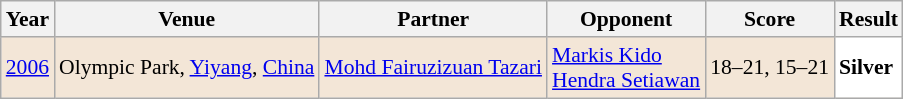<table class="sortable wikitable" style="font-size: 90%;">
<tr>
<th>Year</th>
<th>Venue</th>
<th>Partner</th>
<th>Opponent</th>
<th>Score</th>
<th>Result</th>
</tr>
<tr style="background:#F3E6D7">
<td align="center"><a href='#'>2006</a></td>
<td align="left">Olympic Park, <a href='#'>Yiyang</a>, <a href='#'>China</a></td>
<td align="left"> <a href='#'>Mohd Fairuzizuan Tazari</a></td>
<td align="left"> <a href='#'>Markis Kido</a><br> <a href='#'>Hendra Setiawan</a></td>
<td align="left">18–21, 15–21</td>
<td style="text-align:left; background:white"> <strong>Silver</strong></td>
</tr>
</table>
